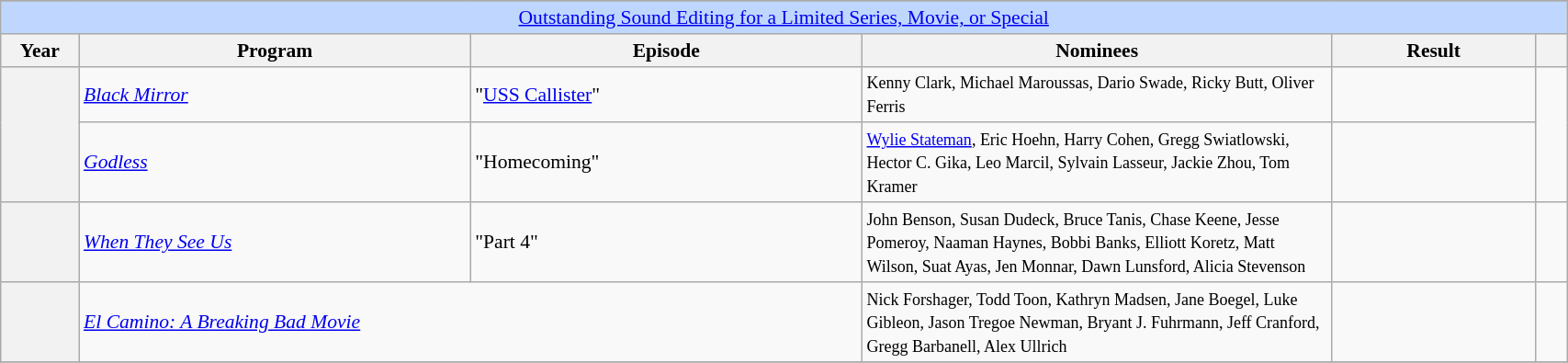<table class="wikitable plainrowheaders" style="font-size: 90%" width=90%>
<tr>
</tr>
<tr ---- bgcolor="#bfd7ff">
<td colspan=6 align=center><a href='#'>Outstanding Sound Editing for a Limited Series, Movie, or Special</a></td>
</tr>
<tr ---- bgcolor="#ebf5ff">
<th width="5%">Year</th>
<th width="25%">Program</th>
<th width="25%">Episode</th>
<th width="30%">Nominees</th>
<th width="13%">Result</th>
<th width="5%"></th>
</tr>
<tr>
<th scope=row rowspan="2"></th>
<td><em><a href='#'>Black Mirror</a></em></td>
<td>"<a href='#'>USS Callister</a>"</td>
<td><small>Kenny Clark, Michael Maroussas, Dario Swade, Ricky Butt, Oliver Ferris</small></td>
<td></td>
<td rowspan="2"></td>
</tr>
<tr>
<td><em><a href='#'>Godless</a></em></td>
<td>"Homecoming"</td>
<td><small><a href='#'>Wylie Stateman</a>, Eric Hoehn, Harry Cohen, Gregg Swiatlowski, Hector C. Gika, Leo Marcil, Sylvain Lasseur, Jackie Zhou, Tom Kramer</small></td>
<td></td>
</tr>
<tr>
<th scope=row></th>
<td><em><a href='#'>When They See Us</a></em></td>
<td>"Part 4"</td>
<td><small>John Benson, Susan Dudeck, Bruce Tanis, Chase Keene, Jesse Pomeroy, Naaman Haynes, Bobbi Banks, Elliott Koretz, Matt Wilson, Suat Ayas, Jen Monnar, Dawn Lunsford, Alicia Stevenson</small></td>
<td></td>
<td></td>
</tr>
<tr>
<th scope=row></th>
<td colspan="2"><em><a href='#'>El Camino: A Breaking Bad Movie</a></em></td>
<td><small>Nick Forshager, Todd Toon, Kathryn Madsen, Jane Boegel, Luke Gibleon, Jason Tregoe Newman, Bryant J. Fuhrmann, Jeff Cranford, Gregg Barbanell, Alex Ullrich</small></td>
<td></td>
<td></td>
</tr>
<tr>
</tr>
</table>
